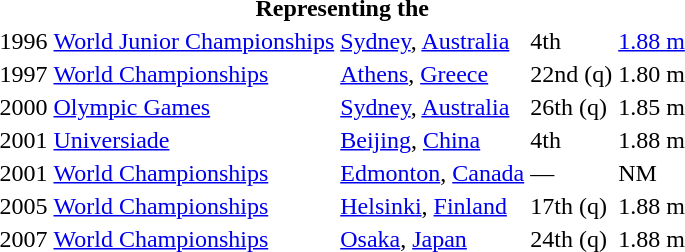<table>
<tr>
<th colspan="6">Representing the </th>
</tr>
<tr>
<td>1996</td>
<td><a href='#'>World Junior Championships</a></td>
<td><a href='#'>Sydney</a>, <a href='#'>Australia</a></td>
<td>4th</td>
<td><a href='#'>1.88 m</a></td>
</tr>
<tr>
<td>1997</td>
<td><a href='#'>World Championships</a></td>
<td><a href='#'>Athens</a>, <a href='#'>Greece</a></td>
<td>22nd (q)</td>
<td>1.80 m</td>
</tr>
<tr>
<td>2000</td>
<td><a href='#'>Olympic Games</a></td>
<td><a href='#'>Sydney</a>, <a href='#'>Australia</a></td>
<td>26th (q)</td>
<td>1.85 m</td>
</tr>
<tr>
<td>2001</td>
<td><a href='#'>Universiade</a></td>
<td><a href='#'>Beijing</a>, <a href='#'>China</a></td>
<td>4th</td>
<td>1.88 m</td>
</tr>
<tr>
<td>2001</td>
<td><a href='#'>World Championships</a></td>
<td><a href='#'>Edmonton</a>, <a href='#'>Canada</a></td>
<td>—</td>
<td>NM</td>
</tr>
<tr>
<td>2005</td>
<td><a href='#'>World Championships</a></td>
<td><a href='#'>Helsinki</a>, <a href='#'>Finland</a></td>
<td>17th (q)</td>
<td>1.88 m</td>
</tr>
<tr>
<td>2007</td>
<td><a href='#'>World Championships</a></td>
<td><a href='#'>Osaka</a>, <a href='#'>Japan</a></td>
<td>24th (q)</td>
<td>1.88 m</td>
</tr>
</table>
